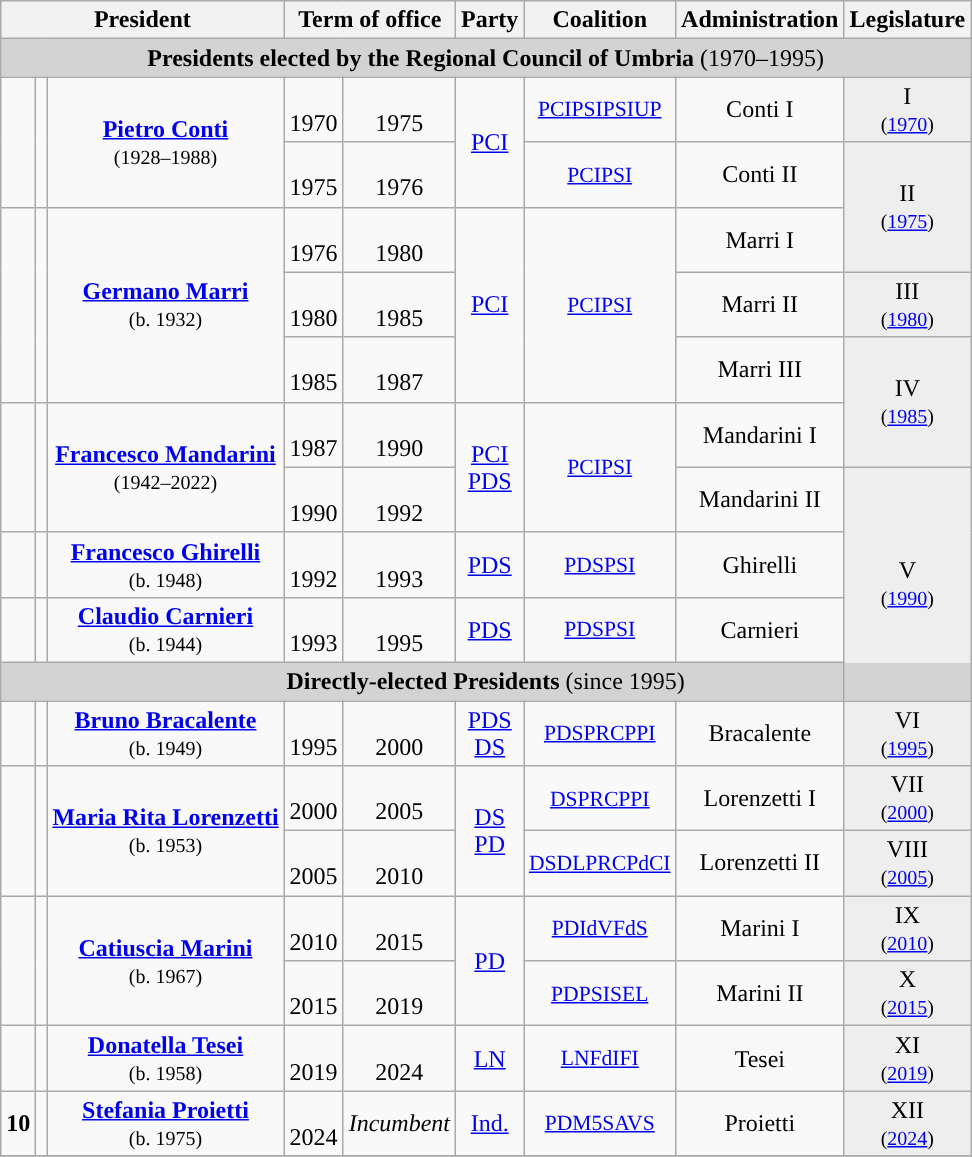<table class="wikitable" style="text-align:center;">
<tr>
<th colspan=3>President</th>
<th colspan= 2>Term of office</th>
<th>Party</th>
<th>Coalition</th>
<th>Administration</th>
<th>Legislature</th>
</tr>
<tr>
<td colspan="9" bgcolor="lightgrey" align="center"><strong>Presidents elected by the Regional Council of Umbria</strong> (1970–1995)</td>
</tr>
<tr>
<td rowspan=2><strong></strong></td>
<td rowspan="2"></td>
<td rowspan="2"><strong><a href='#'>Pietro Conti</a></strong><br><small>(1928–1988)</small></td>
<td><br>1970</td>
<td><br>1975</td>
<td rowspan="2"><a href='#'>PCI</a></td>
<td rowspan=1 style="font-weight:normal; text-align:center; font-size:90%"><a href='#'>PCI</a><a href='#'>PSI</a><a href='#'>PSIUP</a></td>
<td>Conti I</td>
<td bgcolor="#EEEEEE">I <br><small>(<a href='#'>1970</a>)</small></td>
</tr>
<tr>
<td><br>1975</td>
<td><br>1976</td>
<td rowspan=1 style="font-weight:normal; text-align:center; font-size:90%"><a href='#'>PCI</a><a href='#'>PSI</a></td>
<td>Conti II</td>
<td rowspan="2" bgcolor="#EEEEEE">II <br><small>(<a href='#'>1975</a>)</small></td>
</tr>
<tr>
<td rowspan=3><strong></strong></td>
<td rowspan="3"></td>
<td rowspan="3"><strong><a href='#'>Germano Marri</a></strong><br><small>(b. 1932)</small></td>
<td><br>1976</td>
<td><br>1980</td>
<td rowspan="3"><a href='#'>PCI</a></td>
<td rowspan=3 style="font-weight:normal; text-align:center; font-size:90%"><a href='#'>PCI</a><a href='#'>PSI</a></td>
<td>Marri I</td>
</tr>
<tr>
<td><br>1980</td>
<td><br>1985</td>
<td>Marri II</td>
<td bgcolor="#EEEEEE">III <br><small>(<a href='#'>1980</a>)</small></td>
</tr>
<tr>
<td><br>1985</td>
<td><br>1987</td>
<td>Marri III</td>
<td rowspan="2" bgcolor="#EEEEEE">IV <br><small>(<a href='#'>1985</a>)</small></td>
</tr>
<tr>
<td rowspan=2><strong></strong></td>
<td rowspan="2"></td>
<td rowspan="2"><strong><a href='#'>Francesco Mandarini</a></strong><br><small>(1942–2022)</small></td>
<td><br>1987</td>
<td><br>1990</td>
<td rowspan="2"><a href='#'>PCI</a><br><a href='#'>PDS</a></td>
<td rowspan=2 style="font-weight:normal; text-align:center; font-size:90%"><a href='#'>PCI</a><a href='#'>PSI</a></td>
<td>Mandarini I</td>
</tr>
<tr>
<td><br>1990</td>
<td><br>1992</td>
<td>Mandarini II</td>
<td rowspan="4" bgcolor="#EEEEEE">V <br><small>(<a href='#'>1990</a>)</small></td>
</tr>
<tr>
<td><strong></strong></td>
<td></td>
<td><strong><a href='#'>Francesco Ghirelli</a></strong><br><small>(b. 1948)</small></td>
<td><br>1992</td>
<td><br>1993</td>
<td><a href='#'>PDS</a></td>
<td style="font-weight:normal; text-align:center; font-size:90%"><a href='#'>PDS</a><a href='#'>PSI</a></td>
<td>Ghirelli</td>
</tr>
<tr>
<td><strong></strong></td>
<td></td>
<td><strong><a href='#'>Claudio Carnieri</a></strong><br><small>(b. 1944)</small></td>
<td><br>1993</td>
<td><br>1995</td>
<td><a href='#'>PDS</a></td>
<td style="font-weight:normal; text-align:center; font-size:90%"><a href='#'>PDS</a><a href='#'>PSI</a></td>
<td>Carnieri</td>
</tr>
<tr>
<td colspan=9" bgcolor="lightgrey" align="center"><strong>Directly-elected Presidents</strong> (since 1995)</td>
</tr>
<tr>
<td><strong></strong></td>
<td></td>
<td><strong><a href='#'>Bruno Bracalente</a></strong><br><small>(b. 1949)</small></td>
<td><br>1995</td>
<td><br>2000</td>
<td><a href='#'>PDS</a><br><a href='#'>DS</a></td>
<td style="font-weight:normal; text-align:center; font-size:90%"><a href='#'>PDS</a><a href='#'>PRC</a><a href='#'>PPI</a></td>
<td>Bracalente</td>
<td bgcolor="#EEEEEE">VI <br><small>(<a href='#'>1995</a>)</small></td>
</tr>
<tr>
<td rowspan=2><strong></strong></td>
<td rowspan="2"></td>
<td rowspan="2"><strong><a href='#'>Maria Rita Lorenzetti</a></strong><br><small>(b. 1953)</small></td>
<td><br>2000</td>
<td><br>2005</td>
<td rowspan="2"><a href='#'>DS</a><br><a href='#'>PD</a></td>
<td style="font-weight:normal; text-align:center; font-size:90%"><a href='#'>DS</a><a href='#'>PRC</a><a href='#'>PPI</a></td>
<td>Lorenzetti I</td>
<td bgcolor="#EEEEEE">VII <br><small>(<a href='#'>2000</a>)</small></td>
</tr>
<tr>
<td><br>2005</td>
<td><br>2010</td>
<td style="font-weight:normal; text-align:center; font-size:90%"><a href='#'>DS</a><a href='#'>DL</a><a href='#'>PRC</a><a href='#'>PdCI</a></td>
<td>Lorenzetti II</td>
<td bgcolor="#EEEEEE">VIII <br><small>(<a href='#'>2005</a>)</small></td>
</tr>
<tr>
<td rowspan=2><strong></strong></td>
<td rowspan="2"></td>
<td rowspan="2"><strong><a href='#'>Catiuscia Marini</a></strong><br><small>(b. 1967)</small></td>
<td><br>2010</td>
<td><br>2015</td>
<td rowspan="2"><a href='#'>PD</a></td>
<td style="font-weight:normal; text-align:center; font-size:90%"><a href='#'>PD</a><a href='#'>IdV</a><a href='#'>FdS</a></td>
<td>Marini I</td>
<td bgcolor="#EEEEEE">IX <br><small>(<a href='#'>2010</a>)</small></td>
</tr>
<tr>
<td><br>2015</td>
<td><br>2019</td>
<td style="font-weight:normal; text-align:center; font-size:90%"><a href='#'>PD</a><a href='#'>PSI</a><a href='#'>SEL</a></td>
<td>Marini II</td>
<td bgcolor="#EEEEEE">X <br><small>(<a href='#'>2015</a>)</small></td>
</tr>
<tr>
<td><strong></strong></td>
<td></td>
<td><strong><a href='#'>Donatella Tesei</a></strong><br><small>(b. 1958)</small></td>
<td><br>2019</td>
<td><br>2024</td>
<td><a href='#'>LN</a></td>
<td style="font-weight:normal; text-align:center; font-size:90%"><a href='#'>LN</a><a href='#'>FdI</a><a href='#'>FI</a></td>
<td>Tesei</td>
<td bgcolor="#EEEEEE">XI <br><small>(<a href='#'>2019</a>)</small></td>
</tr>
<tr>
<td><strong>10</strong></td>
<td></td>
<td><strong><a href='#'>Stefania Proietti</a></strong><br><small>(b. 1975)</small></td>
<td><br>2024</td>
<td><em>Incumbent</em></td>
<td><a href='#'>Ind.</a></td>
<td style="font-weight:normal; text-align:center; font-size:90%"><a href='#'>PD</a><a href='#'>M5S</a><a href='#'>AVS</a></td>
<td>Proietti</td>
<td bgcolor="#EEEEEE">XII <br><small>(<a href='#'>2024</a>)</small></td>
</tr>
<tr>
</tr>
</table>
